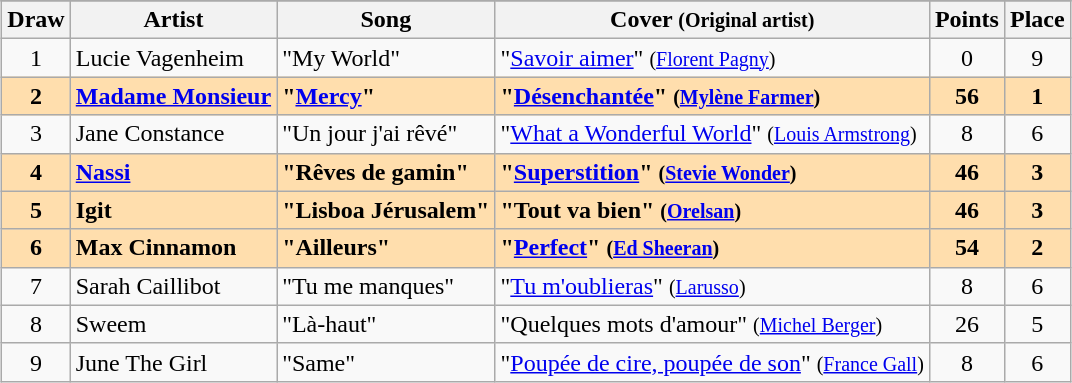<table class="sortable wikitable" style="margin: 1em auto 1em auto; text-align:center">
<tr>
</tr>
<tr>
<th>Draw</th>
<th>Artist</th>
<th>Song</th>
<th>Cover <small>(Original artist)</small></th>
<th>Points</th>
<th>Place</th>
</tr>
<tr>
<td>1</td>
<td align="left">Lucie Vagenheim</td>
<td align="left">"My World"</td>
<td align="left">"<a href='#'>Savoir aimer</a>" <small>(<a href='#'>Florent Pagny</a>)</small></td>
<td>0</td>
<td>9</td>
</tr>
<tr style="font-weight:bold; background:navajowhite;">
<td>2</td>
<td align="left"><a href='#'>Madame Monsieur</a></td>
<td align="left">"<a href='#'>Mercy</a>"</td>
<td align="left">"<a href='#'>Désenchantée</a>" <small>(<a href='#'>Mylène Farmer</a>)</small></td>
<td>56</td>
<td>1</td>
</tr>
<tr>
<td>3</td>
<td align="left">Jane Constance</td>
<td align="left">"Un jour j'ai rêvé"</td>
<td align="left">"<a href='#'>What a Wonderful World</a>" <small>(<a href='#'>Louis Armstrong</a>)</small></td>
<td>8</td>
<td>6</td>
</tr>
<tr style="font-weight:bold; background:navajowhite;">
<td>4</td>
<td align="left"><a href='#'>Nassi</a></td>
<td align="left">"Rêves de gamin"</td>
<td align="left">"<a href='#'>Superstition</a>" <small>(<a href='#'>Stevie Wonder</a>)</small></td>
<td>46</td>
<td>3</td>
</tr>
<tr style="font-weight:bold; background:navajowhite;">
<td>5</td>
<td align="left">Igit</td>
<td align="left">"Lisboa Jérusalem"</td>
<td align="left">"Tout va bien" <small>(<a href='#'>Orelsan</a>)</small></td>
<td>46</td>
<td>3</td>
</tr>
<tr style="font-weight:bold; background:navajowhite;">
<td>6</td>
<td align="left">Max Cinnamon</td>
<td align="left">"Ailleurs"</td>
<td align="left">"<a href='#'>Perfect</a>" <small>(<a href='#'>Ed Sheeran</a>)</small></td>
<td>54</td>
<td>2</td>
</tr>
<tr>
<td>7</td>
<td align="left">Sarah Caillibot</td>
<td align="left">"Tu me manques"</td>
<td align="left">"<a href='#'>Tu m'oublieras</a>" <small>(<a href='#'>Larusso</a>)</small></td>
<td>8</td>
<td>6</td>
</tr>
<tr>
<td>8</td>
<td align="left">Sweem</td>
<td align="left">"Là-haut"</td>
<td align="left">"Quelques mots d'amour" <small>(<a href='#'>Michel Berger</a>)</small></td>
<td>26</td>
<td>5</td>
</tr>
<tr>
<td>9</td>
<td align="left">June The Girl</td>
<td align="left">"Same"</td>
<td align="left">"<a href='#'>Poupée de cire, poupée de son</a>" <small>(<a href='#'>France Gall</a>)</small></td>
<td>8</td>
<td>6</td>
</tr>
</table>
